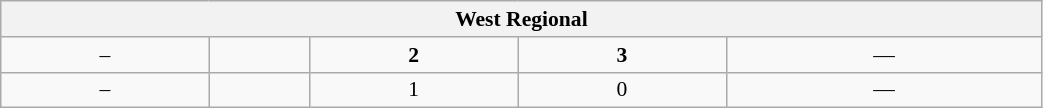<table class="wikitable" style="font-size:90%; width: 55%; text-align: center">
<tr>
<th colspan=5>West Regional</th>
</tr>
<tr>
<td>–</td>
<td><strong></strong></td>
<td><strong>2</strong></td>
<td><strong>3</strong></td>
<td>—</td>
</tr>
<tr>
<td>–</td>
<td></td>
<td>1</td>
<td>0<br></td>
<td>—</td>
</tr>
</table>
